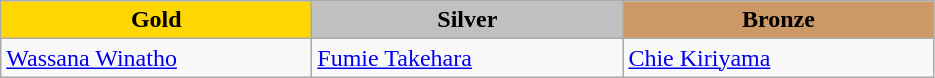<table class="wikitable" style="text-align:left">
<tr align="center">
<td width=200 bgcolor=gold><strong>Gold</strong></td>
<td width=200 bgcolor=silver><strong>Silver</strong></td>
<td width=200 bgcolor=CC9966><strong>Bronze</strong></td>
</tr>
<tr>
<td><a href='#'>Wassana Winatho</a><br><em></em></td>
<td><a href='#'>Fumie Takehara</a><br><em></em></td>
<td><a href='#'>Chie Kiriyama</a><br><em></em></td>
</tr>
</table>
